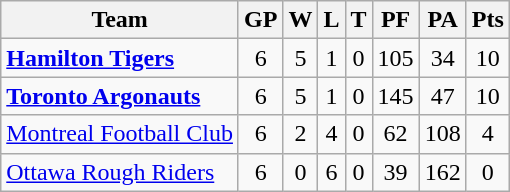<table class="wikitable">
<tr>
<th>Team</th>
<th>GP</th>
<th>W</th>
<th>L</th>
<th>T</th>
<th>PF</th>
<th>PA</th>
<th>Pts</th>
</tr>
<tr align="center">
<td align="left"><strong><a href='#'>Hamilton Tigers</a></strong></td>
<td>6</td>
<td>5</td>
<td>1</td>
<td>0</td>
<td>105</td>
<td>34</td>
<td>10</td>
</tr>
<tr align="center">
<td align="left"><strong><a href='#'>Toronto Argonauts</a></strong></td>
<td>6</td>
<td>5</td>
<td>1</td>
<td>0</td>
<td>145</td>
<td>47</td>
<td>10</td>
</tr>
<tr align="center">
<td align="left"><a href='#'>Montreal Football Club</a></td>
<td>6</td>
<td>2</td>
<td>4</td>
<td>0</td>
<td>62</td>
<td>108</td>
<td>4</td>
</tr>
<tr align="center">
<td align="left"><a href='#'>Ottawa Rough Riders</a></td>
<td>6</td>
<td>0</td>
<td>6</td>
<td>0</td>
<td>39</td>
<td>162</td>
<td>0</td>
</tr>
</table>
